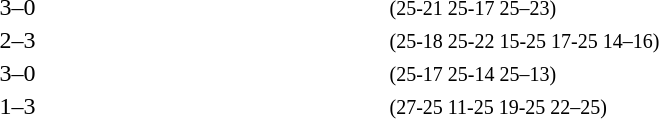<table>
<tr>
<th width=200></th>
<th width=200></th>
<th width=80></th>
<th width=200></th>
<th width=220></th>
</tr>
<tr>
<td align=right></td>
<td align=right><strong></strong></td>
<td align=center>3–0</td>
<td></td>
<td><small>(25-21 25-17 25–23)</small></td>
</tr>
<tr>
<td align=right></td>
<td align=right></td>
<td align=center>2–3</td>
<td><strong></strong></td>
<td><small>(25-18 25-22 15-25 17-25 14–16)</small></td>
</tr>
<tr>
<td align=right></td>
<td align=right><strong></strong></td>
<td align=center>3–0</td>
<td></td>
<td><small>(25-17 25-14 25–13)</small></td>
</tr>
<tr>
<td align=right></td>
<td align=right></td>
<td align=center>1–3</td>
<td><strong></strong></td>
<td><small>(27-25 11-25 19-25 22–25)</small></td>
</tr>
</table>
